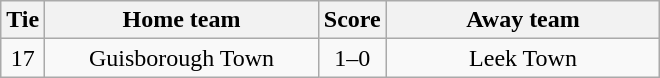<table class="wikitable" style="text-align:center;">
<tr>
<th width=20>Tie</th>
<th width=175>Home team</th>
<th width=20>Score</th>
<th width=175>Away team</th>
</tr>
<tr>
<td>17</td>
<td>Guisborough Town</td>
<td>1–0</td>
<td>Leek Town</td>
</tr>
</table>
